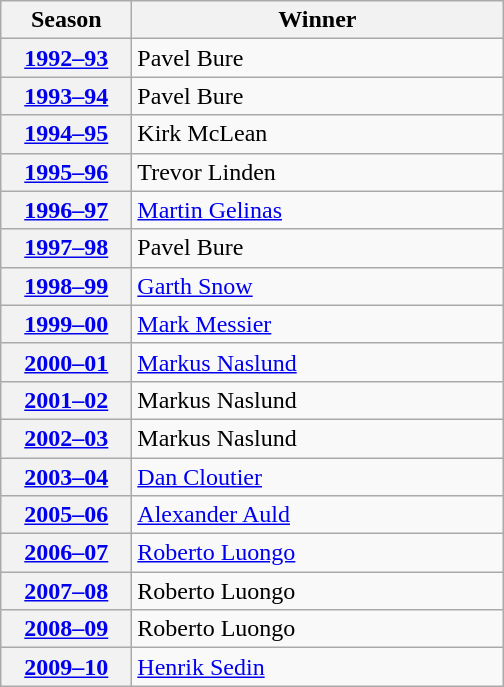<table class="wikitable">
<tr>
<th scope="col" style="width:5em">Season</th>
<th scope="col" style="width:15em">Winner</th>
</tr>
<tr>
<th scope="row"><a href='#'>1992–93</a></th>
<td>Pavel Bure</td>
</tr>
<tr>
<th scope="row"><a href='#'>1993–94</a></th>
<td>Pavel Bure</td>
</tr>
<tr>
<th scope="row"><a href='#'>1994–95</a></th>
<td>Kirk McLean</td>
</tr>
<tr>
<th scope="row"><a href='#'>1995–96</a></th>
<td>Trevor Linden</td>
</tr>
<tr>
<th scope="row"><a href='#'>1996–97</a></th>
<td><a href='#'>Martin Gelinas</a></td>
</tr>
<tr>
<th scope="row"><a href='#'>1997–98</a></th>
<td>Pavel Bure</td>
</tr>
<tr>
<th scope="row"><a href='#'>1998–99</a></th>
<td><a href='#'>Garth Snow</a></td>
</tr>
<tr>
<th scope="row"><a href='#'>1999–00</a></th>
<td><a href='#'>Mark Messier</a></td>
</tr>
<tr>
<th scope="row"><a href='#'>2000–01</a></th>
<td><a href='#'>Markus Naslund</a></td>
</tr>
<tr>
<th scope="row"><a href='#'>2001–02</a></th>
<td>Markus Naslund</td>
</tr>
<tr>
<th scope="row"><a href='#'>2002–03</a></th>
<td>Markus Naslund</td>
</tr>
<tr>
<th scope="row"><a href='#'>2003–04</a></th>
<td><a href='#'>Dan Cloutier</a></td>
</tr>
<tr>
<th scope="row"><a href='#'>2005–06</a></th>
<td><a href='#'>Alexander Auld</a></td>
</tr>
<tr>
<th scope="row"><a href='#'>2006–07</a></th>
<td><a href='#'>Roberto Luongo</a></td>
</tr>
<tr>
<th scope="row"><a href='#'>2007–08</a></th>
<td>Roberto Luongo</td>
</tr>
<tr>
<th scope="row"><a href='#'>2008–09</a></th>
<td>Roberto Luongo</td>
</tr>
<tr>
<th scope="row"><a href='#'>2009–10</a></th>
<td><a href='#'>Henrik Sedin</a></td>
</tr>
</table>
